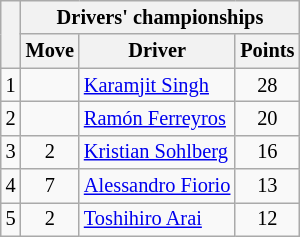<table class="wikitable" style="font-size:85%;">
<tr>
<th rowspan="2"></th>
<th colspan="3" nowrap>Drivers' championships</th>
</tr>
<tr>
<th>Move</th>
<th>Driver</th>
<th>Points</th>
</tr>
<tr>
<td align="center">1</td>
<td align="center"></td>
<td> <a href='#'>Karamjit Singh</a></td>
<td align="center">28</td>
</tr>
<tr>
<td align="center">2</td>
<td align="center"></td>
<td> <a href='#'>Ramón Ferreyros</a></td>
<td align="center">20</td>
</tr>
<tr>
<td align="center">3</td>
<td align="center"> 2</td>
<td> <a href='#'>Kristian Sohlberg</a></td>
<td align="center">16</td>
</tr>
<tr>
<td align="center">4</td>
<td align="center"> 7</td>
<td> <a href='#'>Alessandro Fiorio</a></td>
<td align="center">13</td>
</tr>
<tr>
<td align="center">5</td>
<td align="center"> 2</td>
<td> <a href='#'>Toshihiro Arai</a></td>
<td align="center">12</td>
</tr>
</table>
